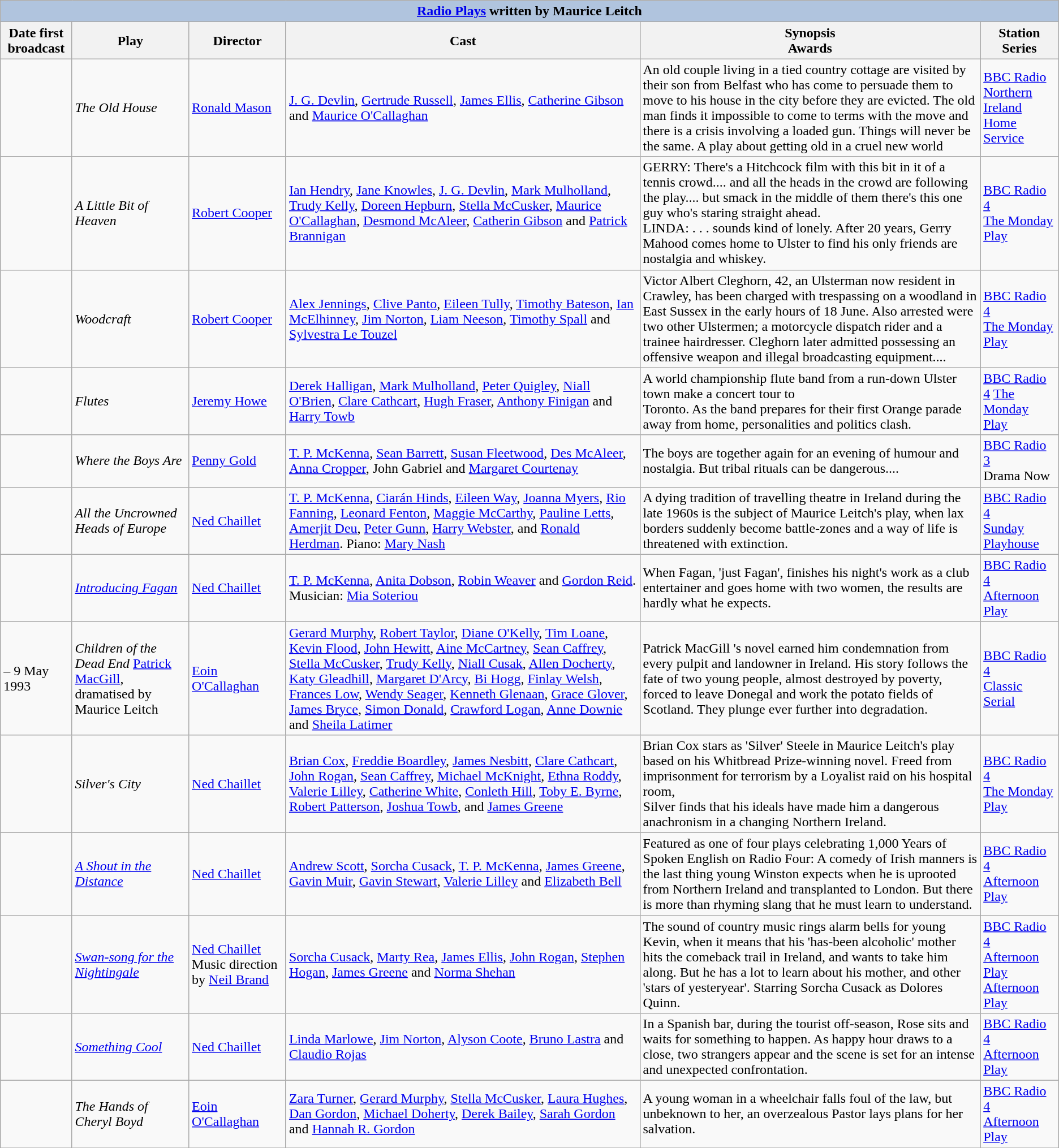<table class="wikitable sortable">
<tr>
<th colspan=6 style="background:#B0C4DE;"><a href='#'>Radio Plays</a> written by Maurice Leitch</th>
</tr>
<tr>
<th>Date first broadcast</th>
<th>Play</th>
<th>Director</th>
<th>Cast</th>
<th>Synopsis<br>Awards</th>
<th>Station<br>Series<br></th>
</tr>
<tr id="The Old House">
<td></td>
<td><em>The Old House</em></td>
<td><a href='#'>Ronald Mason</a></td>
<td><a href='#'>J. G. Devlin</a>, <a href='#'>Gertrude Russell</a>, <a href='#'>James Ellis</a>, <a href='#'>Catherine Gibson</a> and <a href='#'>Maurice O'Callaghan</a></td>
<td>An old couple living in a tied country cottage are visited by their son from Belfast who has come to persuade them to move to his house in the city before they are evicted. The old man finds it impossible to come to terms with the move and there is a crisis involving a loaded gun. Things will never be the same. A play about getting old in a cruel new world</td>
<td><a href='#'>BBC Radio</a><br><a href='#'>Northern Ireland Home Service</a></td>
</tr>
<tr id="A Little Bit of Heaven">
<td></td>
<td><em>A Little Bit of Heaven</em></td>
<td><a href='#'>Robert Cooper</a></td>
<td><a href='#'>Ian Hendry</a>, <a href='#'>Jane Knowles</a>, <a href='#'>J. G. Devlin</a>, <a href='#'>Mark Mulholland</a>, <a href='#'>Trudy Kelly</a>, <a href='#'>Doreen Hepburn</a>, <a href='#'>Stella McCusker</a>, <a href='#'>Maurice O'Callaghan</a>, <a href='#'>Desmond McAleer</a>, <a href='#'>Catherin Gibson</a> and <a href='#'>Patrick Brannigan</a></td>
<td>GERRY: There's a Hitchcock film with this bit in it of a tennis crowd.... and all the heads in the crowd are following the play.... but smack in the middle of them there's this one guy who's staring straight ahead.<br>LINDA: . . . sounds kind of lonely.
After 20 years, Gerry Mahood comes home to Ulster to find his only friends are nostalgia and whiskey.</td>
<td><a href='#'>BBC Radio 4</a><br><a href='#'>The Monday Play</a></td>
</tr>
<tr id="Woodcraft">
<td></td>
<td><em>Woodcraft</em></td>
<td><a href='#'>Robert Cooper</a></td>
<td><a href='#'>Alex Jennings</a>, <a href='#'>Clive Panto</a>, <a href='#'>Eileen Tully</a>, <a href='#'>Timothy Bateson</a>, <a href='#'>Ian McElhinney</a>, <a href='#'>Jim Norton</a>, <a href='#'>Liam Neeson</a>, <a href='#'>Timothy Spall</a> and <a href='#'>Sylvestra Le Touzel</a></td>
<td>Victor Albert Cleghorn, 42, an Ulsterman now resident in Crawley, has been charged with trespassing on a woodland in East Sussex in the early hours of 18 June. Also arrested were two other Ulstermen; a motorcycle dispatch rider and a trainee hairdresser. Cleghorn later admitted possessing an offensive weapon and illegal broadcasting equipment....</td>
<td><a href='#'>BBC Radio 4</a><br><a href='#'>The Monday Play</a></td>
</tr>
<tr id="Flutes">
<td></td>
<td><em>Flutes</em></td>
<td><a href='#'>Jeremy Howe</a></td>
<td><a href='#'>Derek Halligan</a>, <a href='#'>Mark Mulholland</a>, <a href='#'>Peter Quigley</a>, <a href='#'>Niall O'Brien</a>, <a href='#'>Clare Cathcart</a>, <a href='#'>Hugh Fraser</a>, <a href='#'>Anthony Finigan</a> and <a href='#'>Harry Towb</a></td>
<td>A world championship flute band from a run-down Ulster town make a concert tour to<br>Toronto. As the band prepares for their first Orange parade away from home, personalities and politics clash.</td>
<td><a href='#'>BBC Radio 4</a> <a href='#'>The Monday Play</a></td>
</tr>
<tr id="Where the Boys Are">
<td></td>
<td><em>Where the Boys Are</em></td>
<td><a href='#'>Penny Gold</a></td>
<td><a href='#'>T. P. McKenna</a>, <a href='#'>Sean Barrett</a>, <a href='#'>Susan Fleetwood</a>, <a href='#'>Des McAleer</a>, <a href='#'>Anna Cropper</a>, John Gabriel and <a href='#'>Margaret Courtenay</a></td>
<td>The boys are together again for an evening of humour and nostalgia. But tribal rituals can be dangerous....</td>
<td><a href='#'>BBC Radio 3</a><br>Drama Now</td>
</tr>
<tr id="All the Uncrowned Heads of Europe">
<td></td>
<td><em>All the Uncrowned Heads of Europe</em></td>
<td><a href='#'>Ned Chaillet</a></td>
<td><a href='#'>T. P. McKenna</a>, <a href='#'>Ciarán Hinds</a>, <a href='#'>Eileen Way</a>, <a href='#'>Joanna Myers</a>, <a href='#'>Rio Fanning</a>, <a href='#'>Leonard Fenton</a>, <a href='#'>Maggie McCarthy</a>, <a href='#'>Pauline Letts</a>, <a href='#'>Amerjit Deu</a>, <a href='#'>Peter Gunn</a>, <a href='#'>Harry Webster</a>, and <a href='#'>Ronald Herdman</a>. Piano: <a href='#'>Mary Nash</a></td>
<td>A dying tradition of travelling theatre in Ireland during the late 1960s is the subject of Maurice Leitch's play, when lax borders suddenly become battle-zones and a way of life is threatened with extinction.</td>
<td><a href='#'>BBC Radio 4</a><br><a href='#'>Sunday Playhouse</a></td>
</tr>
<tr id="Introducing Fagan">
<td></td>
<td><em><a href='#'>Introducing Fagan</a></em></td>
<td><a href='#'>Ned Chaillet</a></td>
<td><a href='#'>T. P. McKenna</a>, <a href='#'>Anita Dobson</a>, <a href='#'>Robin Weaver</a> and <a href='#'>Gordon Reid</a>. Musician: <a href='#'>Mia Soteriou</a></td>
<td>When Fagan, 'just Fagan', finishes his night's work as a club entertainer and goes home with two women, the results are hardly what he expects.</td>
<td><a href='#'>BBC Radio 4</a><br><a href='#'>Afternoon Play</a></td>
</tr>
<tr id=" Children of the Dead End">
<td> – 9 May 1993</td>
<td><em>Children of the Dead End</em> <a href='#'>Patrick MacGill</a>, dramatised by Maurice Leitch</td>
<td><a href='#'>Eoin O'Callaghan</a></td>
<td><a href='#'>Gerard Murphy</a>, <a href='#'>Robert Taylor</a>, <a href='#'>Diane O'Kelly</a>, <a href='#'>Tim Loane</a>, <a href='#'>Kevin Flood</a>, <a href='#'>John Hewitt</a>, <a href='#'>Aine McCartney</a>, <a href='#'>Sean Caffrey</a>, <a href='#'>Stella McCusker</a>, <a href='#'>Trudy Kelly</a>, <a href='#'>Niall Cusak</a>, <a href='#'>Allen Docherty</a>, <a href='#'>Katy Gleadhill</a>, <a href='#'>Margaret D'Arcy</a>, <a href='#'>Bi Hogg</a>, <a href='#'>Finlay Welsh</a>, <a href='#'>Frances Low</a>, <a href='#'>Wendy Seager</a>, <a href='#'>Kenneth Glenaan</a>, <a href='#'>Grace Glover</a>, <a href='#'>James Bryce</a>, <a href='#'>Simon Donald</a>, <a href='#'>Crawford Logan</a>, <a href='#'>Anne Downie</a> and <a href='#'>Sheila Latimer</a></td>
<td>Patrick MacGill 's novel earned him condemnation from every pulpit and landowner in Ireland. His story follows the fate of two young people, almost destroyed by poverty, forced to leave Donegal and work the potato fields of Scotland. They plunge ever further into degradation.</td>
<td><a href='#'>BBC Radio 4</a><br><a href='#'>Classic Serial</a></td>
</tr>
<tr id="Silver's City">
<td></td>
<td><em>Silver's City</em></td>
<td><a href='#'>Ned Chaillet</a></td>
<td><a href='#'>Brian Cox</a>, <a href='#'>Freddie Boardley</a>, <a href='#'>James Nesbitt</a>, <a href='#'>Clare Cathcart</a>, <a href='#'>John Rogan</a>, <a href='#'>Sean Caffrey</a>, <a href='#'>Michael McKnight</a>, <a href='#'>Ethna Roddy</a>, <a href='#'>Valerie Lilley</a>, <a href='#'>Catherine White</a>, <a href='#'>Conleth Hill</a>, <a href='#'>Toby E. Byrne</a>, <a href='#'>Robert Patterson</a>, <a href='#'>Joshua Towb</a>, and <a href='#'>James Greene</a></td>
<td>Brian Cox stars as 'Silver' Steele in Maurice Leitch's play based on his Whitbread Prize-winning novel. Freed from imprisonment for terrorism by a Loyalist raid on his hospital room,<br>Silver finds that his ideals have made him a dangerous anachronism in a changing Northern Ireland.</td>
<td><a href='#'>BBC Radio 4</a><br><a href='#'>The Monday Play</a></td>
</tr>
<tr id="A Shout in the Distance">
<td></td>
<td><em><a href='#'>A Shout in the Distance</a></em></td>
<td><a href='#'>Ned Chaillet</a></td>
<td><a href='#'>Andrew Scott</a>, <a href='#'>Sorcha Cusack</a>, <a href='#'>T. P. McKenna</a>, <a href='#'>James Greene</a>, <a href='#'>Gavin Muir</a>, <a href='#'>Gavin Stewart</a>, <a href='#'>Valerie Lilley</a> and <a href='#'>Elizabeth Bell</a></td>
<td>Featured as one of four plays celebrating 1,000 Years of Spoken English on Radio Four: A comedy of Irish manners is the last thing young Winston expects when he is uprooted from Northern Ireland and transplanted to London. But there is more than rhyming slang that he must learn to understand.</td>
<td><a href='#'>BBC Radio 4</a><br><a href='#'>Afternoon Play</a></td>
</tr>
<tr id="Swan-sfor the Nightingale">
<td></td>
<td><em><a href='#'>Swan-song for the Nightingale</a></em></td>
<td><a href='#'>Ned Chaillet</a> Music direction by <a href='#'>Neil Brand</a></td>
<td><a href='#'>Sorcha Cusack</a>, <a href='#'>Marty Rea</a>, <a href='#'>James Ellis</a>, <a href='#'>John Rogan</a>, <a href='#'>Stephen Hogan</a>, <a href='#'>James Greene</a> and <a href='#'>Norma Shehan</a></td>
<td>The sound of country music rings alarm bells for young Kevin, when it means that his 'has-been alcoholic' mother hits the comeback trail in Ireland, and wants to take him along.  But he has a lot to learn about his mother, and other 'stars of yesteryear'.  Starring Sorcha Cusack as Dolores Quinn.</td>
<td><a href='#'>BBC Radio 4</a><br><a href='#'>Afternoon Play</a>
<a href='#'>Afternoon Play</a></td>
</tr>
<tr id="Something Cool">
<td></td>
<td><em><a href='#'>Something Cool</a></em></td>
<td><a href='#'>Ned Chaillet</a></td>
<td><a href='#'>Linda Marlowe</a>, <a href='#'>Jim Norton</a>, <a href='#'>Alyson Coote</a>, <a href='#'>Bruno Lastra</a> and <a href='#'>Claudio Rojas</a></td>
<td>In a Spanish bar, during the tourist off-season, Rose sits and waits for something to happen. As happy hour draws to a close, two strangers appear and the scene is set for an intense and unexpected confrontation.</td>
<td><a href='#'>BBC Radio 4</a><br><a href='#'>Afternoon Play</a></td>
</tr>
<tr id="The Hands of Cheryl Boyd">
<td></td>
<td><em>The Hands of Cheryl Boyd</em></td>
<td><a href='#'>Eoin O'Callaghan</a></td>
<td><a href='#'>Zara Turner</a>, <a href='#'>Gerard Murphy</a>, <a href='#'>Stella McCusker</a>, <a href='#'>Laura Hughes</a>, <a href='#'>Dan Gordon</a>, <a href='#'>Michael Doherty</a>, <a href='#'>Derek Bailey</a>, <a href='#'>Sarah Gordon</a> and <a href='#'>Hannah R. Gordon</a></td>
<td>A young woman in a wheelchair falls foul of the law, but unbeknown to her, an overzealous Pastor lays plans for her salvation.</td>
<td><a href='#'>BBC Radio 4</a><br><a href='#'>Afternoon Play</a><br></td>
</tr>
<tr>
</tr>
</table>
